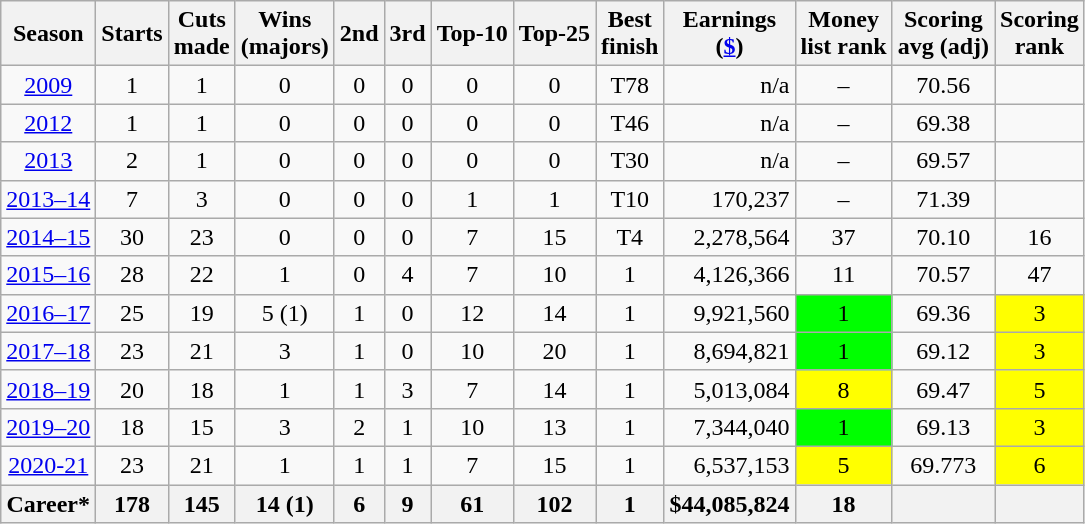<table class=wikitable style=text-align:center>
<tr>
<th>Season</th>
<th>Starts</th>
<th>Cuts <br>made</th>
<th>Wins<br>(majors)</th>
<th>2nd</th>
<th>3rd</th>
<th>Top-10</th>
<th>Top-25</th>
<th>Best<br>finish</th>
<th>Earnings<br>(<a href='#'>$</a>)</th>
<th>Money <br>list rank</th>
<th>Scoring<br> avg (adj)</th>
<th>Scoring<br> rank</th>
</tr>
<tr>
<td><a href='#'>2009</a></td>
<td>1</td>
<td>1</td>
<td>0</td>
<td>0</td>
<td>0</td>
<td>0</td>
<td>0</td>
<td>T78</td>
<td align=right>n/a</td>
<td>–</td>
<td>70.56</td>
<td></td>
</tr>
<tr>
<td><a href='#'>2012</a></td>
<td>1</td>
<td>1</td>
<td>0</td>
<td>0</td>
<td>0</td>
<td>0</td>
<td>0</td>
<td>T46</td>
<td align=right>n/a</td>
<td>–</td>
<td>69.38</td>
<td></td>
</tr>
<tr>
<td><a href='#'>2013</a></td>
<td>2</td>
<td>1</td>
<td>0</td>
<td>0</td>
<td>0</td>
<td>0</td>
<td>0</td>
<td>T30</td>
<td align=right>n/a</td>
<td>–</td>
<td>69.57</td>
<td></td>
</tr>
<tr>
<td><a href='#'>2013–14</a></td>
<td>7</td>
<td>3</td>
<td>0</td>
<td>0</td>
<td>0</td>
<td>1</td>
<td>1</td>
<td>T10</td>
<td align=right>170,237</td>
<td>–</td>
<td>71.39</td>
<td></td>
</tr>
<tr>
<td><a href='#'>2014–15</a></td>
<td>30</td>
<td>23</td>
<td>0</td>
<td>0</td>
<td>0</td>
<td>7</td>
<td>15</td>
<td>T4</td>
<td align=right>2,278,564</td>
<td>37</td>
<td>70.10</td>
<td>16</td>
</tr>
<tr>
<td><a href='#'>2015–16</a></td>
<td>28</td>
<td>22</td>
<td>1</td>
<td>0</td>
<td>4</td>
<td>7</td>
<td>10</td>
<td>1</td>
<td align=right>4,126,366</td>
<td>11</td>
<td>70.57</td>
<td>47</td>
</tr>
<tr>
<td><a href='#'>2016–17</a></td>
<td>25</td>
<td>19</td>
<td>5 (1)</td>
<td>1</td>
<td>0</td>
<td>12</td>
<td>14</td>
<td>1</td>
<td align=right>9,921,560</td>
<td style=background:lime>1</td>
<td>69.36</td>
<td style=background:yellow>3</td>
</tr>
<tr>
<td><a href='#'>2017–18</a></td>
<td>23</td>
<td>21</td>
<td>3</td>
<td>1</td>
<td>0</td>
<td>10</td>
<td>20</td>
<td>1</td>
<td align=right>8,694,821</td>
<td style=background:lime>1</td>
<td>69.12</td>
<td style=background:yellow>3</td>
</tr>
<tr>
<td><a href='#'>2018–19</a></td>
<td>20</td>
<td>18</td>
<td>1</td>
<td>1</td>
<td>3</td>
<td>7</td>
<td>14</td>
<td>1</td>
<td align=right>5,013,084</td>
<td style=background:yellow>8</td>
<td>69.47</td>
<td style=background:yellow>5</td>
</tr>
<tr>
<td><a href='#'>2019–20</a></td>
<td>18</td>
<td>15</td>
<td>3</td>
<td>2</td>
<td>1</td>
<td>10</td>
<td>13</td>
<td>1</td>
<td align=right>7,344,040</td>
<td style=background:lime>1</td>
<td>69.13</td>
<td style=background:yellow>3</td>
</tr>
<tr>
<td><a href='#'>2020-21</a></td>
<td>23</td>
<td>21</td>
<td>1</td>
<td>1</td>
<td>1</td>
<td>7</td>
<td>15</td>
<td>1</td>
<td align=right>6,537,153</td>
<td style=background:yellow>5</td>
<td>69.773</td>
<td style=background:yellow>6</td>
</tr>
<tr>
<th>Career*</th>
<th>178</th>
<th>145</th>
<th>14 (1)</th>
<th>6</th>
<th>9</th>
<th>61</th>
<th>102</th>
<th>1</th>
<th>$44,085,824</th>
<th>18</th>
<th></th>
<th></th>
</tr>
</table>
